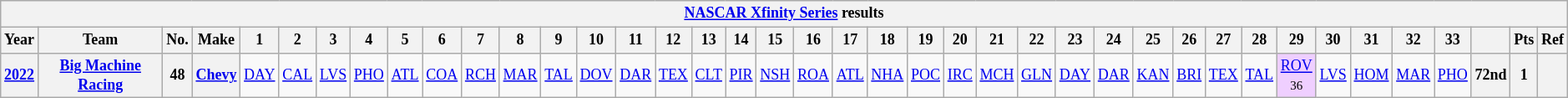<table class="wikitable" style="text-align:center; font-size:75%">
<tr>
<th colspan=40><a href='#'>NASCAR Xfinity Series</a> results</th>
</tr>
<tr>
<th>Year</th>
<th>Team</th>
<th>No.</th>
<th>Make</th>
<th>1</th>
<th>2</th>
<th>3</th>
<th>4</th>
<th>5</th>
<th>6</th>
<th>7</th>
<th>8</th>
<th>9</th>
<th>10</th>
<th>11</th>
<th>12</th>
<th>13</th>
<th>14</th>
<th>15</th>
<th>16</th>
<th>17</th>
<th>18</th>
<th>19</th>
<th>20</th>
<th>21</th>
<th>22</th>
<th>23</th>
<th>24</th>
<th>25</th>
<th>26</th>
<th>27</th>
<th>28</th>
<th>29</th>
<th>30</th>
<th>31</th>
<th>32</th>
<th>33</th>
<th></th>
<th>Pts</th>
<th>Ref</th>
</tr>
<tr>
<th><a href='#'>2022</a></th>
<th><a href='#'>Big Machine Racing</a></th>
<th>48</th>
<th><a href='#'>Chevy</a></th>
<td><a href='#'>DAY</a></td>
<td><a href='#'>CAL</a></td>
<td><a href='#'>LVS</a></td>
<td><a href='#'>PHO</a></td>
<td><a href='#'>ATL</a></td>
<td><a href='#'>COA</a></td>
<td><a href='#'>RCH</a></td>
<td><a href='#'>MAR</a></td>
<td><a href='#'>TAL</a></td>
<td><a href='#'>DOV</a></td>
<td><a href='#'>DAR</a></td>
<td><a href='#'>TEX</a></td>
<td><a href='#'>CLT</a></td>
<td><a href='#'>PIR</a></td>
<td><a href='#'>NSH</a></td>
<td><a href='#'>ROA</a></td>
<td><a href='#'>ATL</a></td>
<td><a href='#'>NHA</a></td>
<td><a href='#'>POC</a></td>
<td><a href='#'>IRC</a></td>
<td><a href='#'>MCH</a></td>
<td><a href='#'>GLN</a></td>
<td><a href='#'>DAY</a></td>
<td><a href='#'>DAR</a></td>
<td><a href='#'>KAN</a></td>
<td><a href='#'>BRI</a></td>
<td><a href='#'>TEX</a></td>
<td><a href='#'>TAL</a></td>
<td style="background:#EFCFFF;"><a href='#'>ROV</a><br><small>36</small></td>
<td><a href='#'>LVS</a></td>
<td><a href='#'>HOM</a></td>
<td><a href='#'>MAR</a></td>
<td><a href='#'>PHO</a></td>
<th>72nd</th>
<th>1</th>
<th></th>
</tr>
</table>
